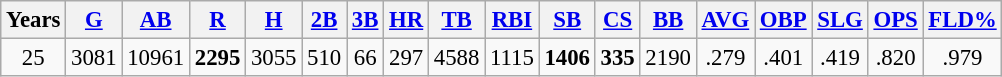<table class="wikitable" style="font-size:95%;text-align:center;">
<tr>
<th>Years</th>
<th><a href='#'>G</a></th>
<th><a href='#'>AB</a></th>
<th><a href='#'>R</a></th>
<th><a href='#'>H</a></th>
<th><a href='#'>2B</a></th>
<th><a href='#'>3B</a></th>
<th><a href='#'>HR</a></th>
<th><a href='#'>TB</a></th>
<th><a href='#'>RBI</a></th>
<th><a href='#'>SB</a></th>
<th><a href='#'>CS</a></th>
<th><a href='#'>BB</a></th>
<th><a href='#'>AVG</a></th>
<th><a href='#'>OBP</a></th>
<th><a href='#'>SLG</a></th>
<th><a href='#'>OPS</a></th>
<th><a href='#'>FLD%</a></th>
</tr>
<tr>
<td>25</td>
<td>3081</td>
<td>10961</td>
<td><strong>2295</strong></td>
<td>3055</td>
<td>510</td>
<td>66</td>
<td>297</td>
<td>4588</td>
<td>1115</td>
<td><strong>1406</strong></td>
<td><strong>335</strong></td>
<td>2190</td>
<td>.279</td>
<td>.401</td>
<td>.419</td>
<td>.820</td>
<td>.979</td>
</tr>
</table>
